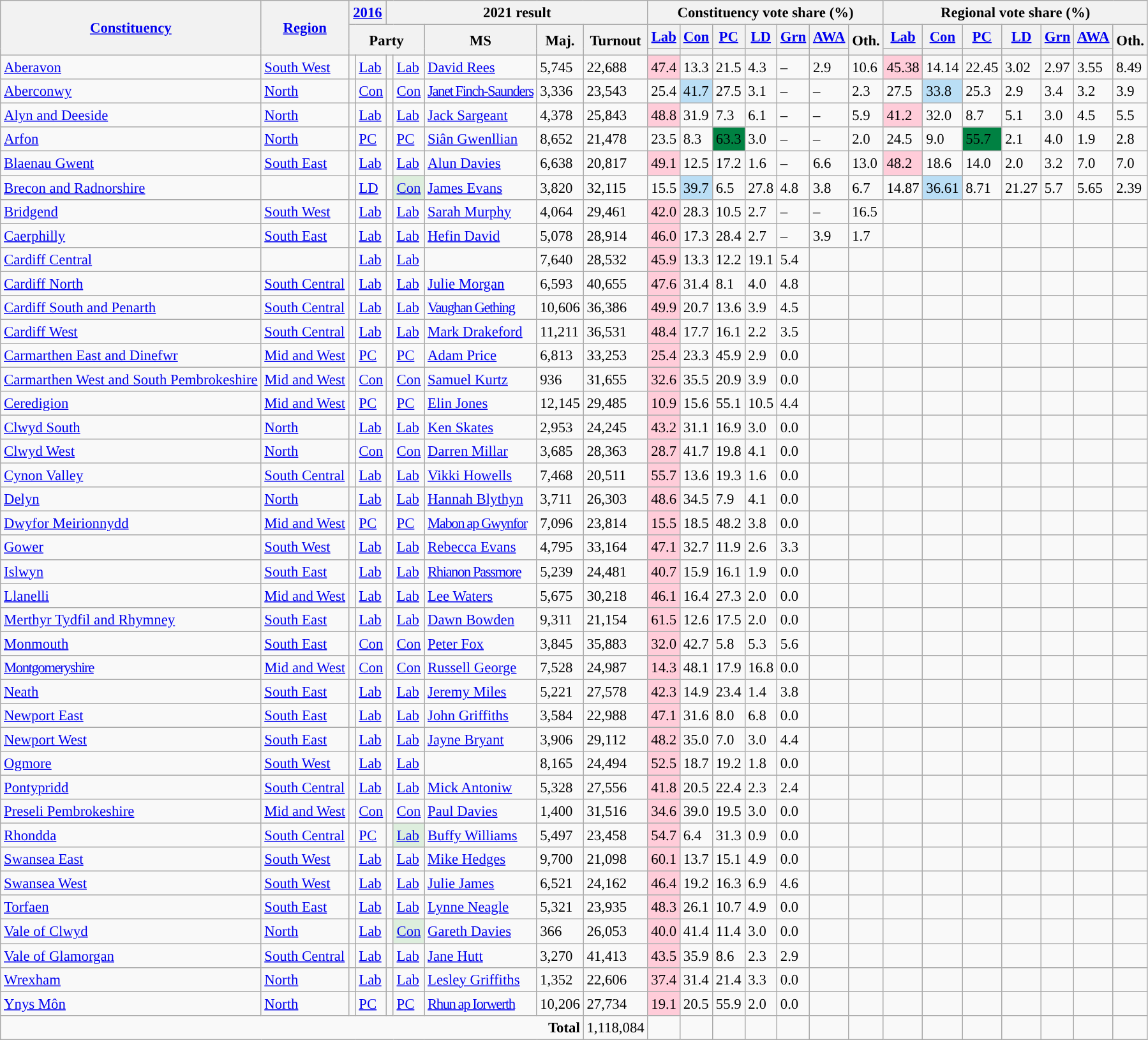<table class="wikitable sortable" style="font-size:95%;">
<tr>
<th rowspan="3" scope="col"><a href='#'>Constituency</a></th>
<th rowspan="3" scope="col"><a href='#'>Region</a></th>
<th colspan="2" scope="col"><a href='#'>2016</a></th>
<th colspan="5" scope="col">2021 result</th>
<th colspan="7">Constituency vote share (%)</th>
<th colspan="7">Regional vote share (%)</th>
</tr>
<tr>
<th rowspan="2" colspan="4" scope="col">Party</th>
<th rowspan="2" scope="col">MS</th>
<th rowspan="2" scope="col">Maj.</th>
<th rowspan="2" scope="col">Turnout</th>
<th scope="col"><a href='#'>Lab</a></th>
<th scope="col"><a href='#'>Con</a></th>
<th scope="col"><a href='#'>PC</a></th>
<th scope="col"><a href='#'>LD</a></th>
<th scope="col"><a href='#'>Grn</a></th>
<th scope="col"><a href='#'>AWA</a></th>
<th scope="col" rowspan=2>Oth.</th>
<th scope="col"><a href='#'>Lab</a></th>
<th scope="col"><a href='#'>Con</a></th>
<th scope="col"><a href='#'>PC</a></th>
<th scope="col"><a href='#'>LD</a></th>
<th scope="col"><a href='#'>Grn</a></th>
<th scope="col"><a href='#'>AWA</a></th>
<th scope="col" rowspan=2>Oth.</th>
</tr>
<tr>
<th scope="col" style="background:"></th>
<th scope="col" style="background:"></th>
<th scope="col" style="background:"></th>
<th scope="col" style="background:"></th>
<th scope="col" style="background:"></th>
<th scope="col" style="background:"></th>
<th scope="col" style="background:"></th>
<th scope="col" style="background:"></th>
<th scope="col" style="background:"></th>
<th scope="col" style="background:"></th>
<th scope="col" style="background:"></th>
<th scope="col" style="background:"></th>
</tr>
<tr>
<td><a href='#'>Aberavon</a></td>
<td><a href='#'>South West</a></td>
<td style="color:inherit;background:"></td>
<td><a href='#'>Lab</a></td>
<td style="color:inherit;background:"></td>
<td><a href='#'>Lab</a></td>
<td><a href='#'>David Rees</a></td>
<td>5,745</td>
<td>22,688</td>
<td style="background:#FFCCD9;">47.4</td>
<td>13.3</td>
<td>21.5</td>
<td>4.3</td>
<td>–</td>
<td>2.9</td>
<td>10.6</td>
<td style="background:#FFCCD9;">45.38</td>
<td>14.14</td>
<td>22.45</td>
<td>3.02</td>
<td>2.97</td>
<td>3.55</td>
<td>8.49</td>
</tr>
<tr>
<td><a href='#'>Aberconwy</a></td>
<td><a href='#'>North</a></td>
<td style="color:inherit;background:"></td>
<td><a href='#'>Con</a></td>
<td style="color:inherit;background:"></td>
<td><a href='#'>Con</a></td>
<td style="letter-spacing:-1px;"><a href='#'>Janet Finch-Saunders</a></td>
<td>3,336</td>
<td>23,543</td>
<td>25.4</td>
<td style="background:#BADEF5;">41.7</td>
<td>27.5</td>
<td>3.1</td>
<td>–</td>
<td>–</td>
<td>2.3</td>
<td>27.5</td>
<td style="background:#BADEF5;">33.8</td>
<td>25.3</td>
<td>2.9</td>
<td>3.4</td>
<td>3.2</td>
<td>3.9</td>
</tr>
<tr>
<td><a href='#'>Alyn and Deeside</a></td>
<td><a href='#'>North</a></td>
<td style="color:inherit;background:"></td>
<td><a href='#'>Lab</a></td>
<td style="color:inherit;background:"></td>
<td><a href='#'>Lab</a></td>
<td><a href='#'>Jack Sargeant</a></td>
<td>4,378</td>
<td>25,843</td>
<td style="background:#FFCCD9;">48.8</td>
<td>31.9</td>
<td>7.3</td>
<td>6.1</td>
<td>–</td>
<td>–</td>
<td>5.9</td>
<td style="background:#FFCCD9;">41.2</td>
<td>32.0</td>
<td>8.7</td>
<td>5.1</td>
<td>3.0</td>
<td>4.5</td>
<td>5.5</td>
</tr>
<tr>
<td><a href='#'>Arfon</a></td>
<td><a href='#'>North</a></td>
<td style="color:inherit;background:"></td>
<td><a href='#'>PC</a></td>
<td style="color:inherit;background:"></td>
<td><a href='#'>PC</a></td>
<td><a href='#'>Siân Gwenllian</a></td>
<td>8,652</td>
<td>21,478</td>
<td>23.5</td>
<td>8.3</td>
<td style="background:#008142;">63.3</td>
<td>3.0</td>
<td>–</td>
<td>–</td>
<td>2.0</td>
<td>24.5</td>
<td>9.0</td>
<td style="background:#008142;">55.7</td>
<td>2.1</td>
<td>4.0</td>
<td>1.9</td>
<td>2.8</td>
</tr>
<tr>
<td><a href='#'>Blaenau Gwent</a></td>
<td><a href='#'>South East</a></td>
<td style="color:inherit;background:"></td>
<td><a href='#'>Lab</a></td>
<td style="color:inherit;background:"></td>
<td><a href='#'>Lab</a></td>
<td><a href='#'>Alun Davies</a></td>
<td>6,638</td>
<td>20,817</td>
<td style="background:#FFCCD9;">49.1</td>
<td>12.5</td>
<td>17.2</td>
<td>1.6</td>
<td>–</td>
<td>6.6</td>
<td>13.0</td>
<td style="background:#FFCCD9;">48.2</td>
<td>18.6</td>
<td>14.0</td>
<td>2.0</td>
<td>3.2</td>
<td>7.0</td>
<td>7.0</td>
</tr>
<tr>
<td><a href='#'>Brecon and Radnorshire</a></td>
<td></td>
<td style="color:inherit;background:"></td>
<td><a href='#'>LD</a></td>
<td style="color:inherit;background:"></td>
<td style="background:#DED;"><a href='#'>Con</a></td>
<td><a href='#'>James Evans</a></td>
<td>3,820</td>
<td>32,115</td>
<td>15.5</td>
<td style="background:#BADEF5;">39.7</td>
<td>6.5</td>
<td>27.8</td>
<td>4.8</td>
<td>3.8</td>
<td>6.7</td>
<td>14.87</td>
<td style="background:#BADEF5;">36.61</td>
<td>8.71</td>
<td>21.27</td>
<td>5.7</td>
<td>5.65</td>
<td>2.39</td>
</tr>
<tr>
<td><a href='#'>Bridgend</a></td>
<td><a href='#'>South West</a></td>
<td style="color:inherit;background:"></td>
<td><a href='#'>Lab</a></td>
<td style="color:inherit;background:"></td>
<td><a href='#'>Lab</a></td>
<td><a href='#'>Sarah Murphy</a></td>
<td>4,064</td>
<td>29,461</td>
<td style="background:#FFCCD9;">42.0</td>
<td>28.3</td>
<td>10.5</td>
<td>2.7</td>
<td>–</td>
<td>–</td>
<td>16.5</td>
<td></td>
<td></td>
<td></td>
<td></td>
<td></td>
<td></td>
<td></td>
</tr>
<tr>
<td><a href='#'>Caerphilly</a></td>
<td><a href='#'>South East</a></td>
<td style="color:inherit;background:"></td>
<td><a href='#'>Lab</a></td>
<td style="color:inherit;background:"></td>
<td><a href='#'>Lab</a></td>
<td><a href='#'>Hefin David</a></td>
<td>5,078</td>
<td>28,914</td>
<td style="background:#FFCCD9;">46.0</td>
<td>17.3</td>
<td>28.4</td>
<td>2.7</td>
<td>–</td>
<td>3.9</td>
<td>1.7</td>
<td></td>
<td></td>
<td></td>
<td></td>
<td></td>
<td></td>
<td></td>
</tr>
<tr>
<td><a href='#'>Cardiff Central</a></td>
<td></td>
<td style="color:inherit;background:"></td>
<td><a href='#'>Lab</a></td>
<td style="color:inherit;background:"></td>
<td><a href='#'>Lab</a></td>
<td></td>
<td>7,640</td>
<td>28,532</td>
<td style="background:#FFCCD9;">45.9</td>
<td>13.3</td>
<td>12.2</td>
<td>19.1</td>
<td>5.4</td>
<td></td>
<td></td>
<td></td>
<td></td>
<td></td>
<td></td>
<td></td>
<td></td>
<td></td>
</tr>
<tr>
<td><a href='#'>Cardiff North</a></td>
<td><a href='#'>South Central</a></td>
<td style="color:inherit;background:"></td>
<td><a href='#'>Lab</a></td>
<td style="color:inherit;background:"></td>
<td><a href='#'>Lab</a></td>
<td><a href='#'>Julie Morgan</a></td>
<td>6,593</td>
<td>40,655</td>
<td style="background:#FFCCD9;">47.6</td>
<td>31.4</td>
<td>8.1</td>
<td>4.0</td>
<td>4.8</td>
<td></td>
<td></td>
<td></td>
<td></td>
<td></td>
<td></td>
<td></td>
<td></td>
<td></td>
</tr>
<tr>
<td><a href='#'>Cardiff South and Penarth</a></td>
<td><a href='#'>South Central</a></td>
<td style="color:inherit;background:"></td>
<td><a href='#'>Lab</a></td>
<td style="color:inherit;background:"></td>
<td><a href='#'>Lab</a></td>
<td style="letter-spacing:-1px;"><a href='#'>Vaughan Gething</a></td>
<td>10,606</td>
<td>36,386</td>
<td style="background:#FFCCD9;">49.9</td>
<td>20.7</td>
<td>13.6</td>
<td>3.9</td>
<td>4.5</td>
<td></td>
<td></td>
<td></td>
<td></td>
<td></td>
<td></td>
<td></td>
<td></td>
<td></td>
</tr>
<tr>
<td><a href='#'>Cardiff West</a></td>
<td><a href='#'>South Central</a></td>
<td style="color:inherit;background:"></td>
<td><a href='#'>Lab</a></td>
<td style="color:inherit;background:"></td>
<td><a href='#'>Lab</a></td>
<td><a href='#'>Mark Drakeford</a></td>
<td>11,211</td>
<td>36,531</td>
<td style="background:#FFCCD9;">48.4</td>
<td>17.7</td>
<td>16.1</td>
<td>2.2</td>
<td>3.5</td>
<td></td>
<td></td>
<td></td>
<td></td>
<td></td>
<td></td>
<td></td>
<td></td>
<td></td>
</tr>
<tr>
<td><a href='#'>Carmarthen East and Dinefwr</a></td>
<td><a href='#'>Mid and West</a></td>
<td style="color:inherit;background:"></td>
<td><a href='#'>PC</a></td>
<td style="color:inherit;background:"></td>
<td><a href='#'>PC</a></td>
<td><a href='#'>Adam Price</a></td>
<td>6,813</td>
<td>33,253</td>
<td style="background:#FFCCD9;">25.4</td>
<td>23.3</td>
<td>45.9</td>
<td>2.9</td>
<td>0.0</td>
<td></td>
<td></td>
<td></td>
<td></td>
<td></td>
<td></td>
<td></td>
<td></td>
<td></td>
</tr>
<tr>
<td><a href='#'>Carmarthen West and South Pembrokeshire</a></td>
<td><a href='#'>Mid and West</a></td>
<td style="color:inherit;background:"></td>
<td><a href='#'>Con</a></td>
<td style="color:inherit;background:"></td>
<td><a href='#'>Con</a></td>
<td><a href='#'>Samuel Kurtz</a></td>
<td>936</td>
<td>31,655</td>
<td style="background:#FFCCD9;">32.6</td>
<td>35.5</td>
<td>20.9</td>
<td>3.9</td>
<td>0.0</td>
<td></td>
<td></td>
<td></td>
<td></td>
<td></td>
<td></td>
<td></td>
<td></td>
<td></td>
</tr>
<tr>
<td><a href='#'>Ceredigion</a></td>
<td><a href='#'>Mid and West</a></td>
<td style="color:inherit;background:"></td>
<td><a href='#'>PC</a></td>
<td style="color:inherit;background:"></td>
<td><a href='#'>PC</a></td>
<td><a href='#'>Elin Jones</a></td>
<td>12,145</td>
<td>29,485</td>
<td style="background:#FFCCD9;">10.9</td>
<td>15.6</td>
<td>55.1</td>
<td>10.5</td>
<td>4.4</td>
<td></td>
<td></td>
<td></td>
<td></td>
<td></td>
<td></td>
<td></td>
<td></td>
<td></td>
</tr>
<tr>
<td><a href='#'>Clwyd South</a></td>
<td><a href='#'>North</a></td>
<td style="color:inherit;background:"></td>
<td><a href='#'>Lab</a></td>
<td style="color:inherit;background:"></td>
<td><a href='#'>Lab</a></td>
<td><a href='#'>Ken Skates</a></td>
<td>2,953</td>
<td>24,245</td>
<td style="background:#FFCCD9;">43.2</td>
<td>31.1</td>
<td>16.9</td>
<td>3.0</td>
<td>0.0</td>
<td></td>
<td></td>
<td></td>
<td></td>
<td></td>
<td></td>
<td></td>
<td></td>
<td></td>
</tr>
<tr>
<td><a href='#'>Clwyd West</a></td>
<td><a href='#'>North</a></td>
<td style="color:inherit;background:"></td>
<td><a href='#'>Con</a></td>
<td style="color:inherit;background:"></td>
<td><a href='#'>Con</a></td>
<td><a href='#'>Darren Millar</a></td>
<td>3,685</td>
<td>28,363</td>
<td style="background:#FFCCD9;">28.7</td>
<td>41.7</td>
<td>19.8</td>
<td>4.1</td>
<td>0.0</td>
<td></td>
<td></td>
<td></td>
<td></td>
<td></td>
<td></td>
<td></td>
<td></td>
<td></td>
</tr>
<tr>
<td><a href='#'>Cynon Valley</a></td>
<td><a href='#'>South Central</a></td>
<td style="color:inherit;background:"></td>
<td><a href='#'>Lab</a></td>
<td style="color:inherit;background:"></td>
<td><a href='#'>Lab</a></td>
<td><a href='#'>Vikki Howells</a></td>
<td>7,468</td>
<td>20,511</td>
<td style="background:#FFCCD9;">55.7</td>
<td>13.6</td>
<td>19.3</td>
<td>1.6</td>
<td>0.0</td>
<td></td>
<td></td>
<td></td>
<td></td>
<td></td>
<td></td>
<td></td>
<td></td>
<td></td>
</tr>
<tr>
<td><a href='#'>Delyn</a></td>
<td><a href='#'>North</a></td>
<td style="color:inherit;background:"></td>
<td><a href='#'>Lab</a></td>
<td style="color:inherit;background:"></td>
<td><a href='#'>Lab</a></td>
<td><a href='#'>Hannah Blythyn</a></td>
<td>3,711</td>
<td>26,303</td>
<td style="background:#FFCCD9;">48.6</td>
<td>34.5</td>
<td>7.9</td>
<td>4.1</td>
<td>0.0</td>
<td></td>
<td></td>
<td></td>
<td></td>
<td></td>
<td></td>
<td></td>
<td></td>
<td></td>
</tr>
<tr>
<td><a href='#'>Dwyfor Meirionnydd</a></td>
<td><a href='#'>Mid and West</a></td>
<td style="color:inherit;background:"></td>
<td><a href='#'>PC</a></td>
<td style="color:inherit;background:"></td>
<td><a href='#'>PC</a></td>
<td style="letter-spacing:-1px;"><a href='#'>Mabon ap Gwynfor</a></td>
<td>7,096</td>
<td>23,814</td>
<td style="background:#FFCCD9;">15.5</td>
<td>18.5</td>
<td>48.2</td>
<td>3.8</td>
<td>0.0</td>
<td></td>
<td></td>
<td></td>
<td></td>
<td></td>
<td></td>
<td></td>
<td></td>
<td></td>
</tr>
<tr>
<td><a href='#'>Gower</a></td>
<td><a href='#'>South West</a></td>
<td style="color:inherit;background:"></td>
<td><a href='#'>Lab</a></td>
<td style="color:inherit;background:"></td>
<td><a href='#'>Lab</a></td>
<td><a href='#'>Rebecca Evans</a></td>
<td>4,795</td>
<td>33,164</td>
<td style="background:#FFCCD9;">47.1</td>
<td>32.7</td>
<td>11.9</td>
<td>2.6</td>
<td>3.3</td>
<td></td>
<td></td>
<td></td>
<td></td>
<td></td>
<td></td>
<td></td>
<td></td>
<td></td>
</tr>
<tr>
<td><a href='#'>Islwyn</a></td>
<td><a href='#'>South East</a></td>
<td style="color:inherit;background:"></td>
<td><a href='#'>Lab</a></td>
<td style="color:inherit;background:"></td>
<td><a href='#'>Lab</a></td>
<td style="letter-spacing:-1px;"><a href='#'>Rhianon Passmore</a></td>
<td>5,239</td>
<td>24,481</td>
<td style="background:#FFCCD9;">40.7</td>
<td>15.9</td>
<td>16.1</td>
<td>1.9</td>
<td>0.0</td>
<td></td>
<td></td>
<td></td>
<td></td>
<td></td>
<td></td>
<td></td>
<td></td>
<td></td>
</tr>
<tr>
<td><a href='#'>Llanelli</a></td>
<td><a href='#'>Mid and West</a></td>
<td style="color:inherit;background:"></td>
<td><a href='#'>Lab</a></td>
<td style="color:inherit;background:"></td>
<td><a href='#'>Lab</a></td>
<td><a href='#'>Lee Waters</a></td>
<td>5,675</td>
<td>30,218</td>
<td style="background:#FFCCD9;">46.1</td>
<td>16.4</td>
<td>27.3</td>
<td>2.0</td>
<td>0.0</td>
<td></td>
<td></td>
<td></td>
<td></td>
<td></td>
<td></td>
<td></td>
<td></td>
<td></td>
</tr>
<tr>
<td><a href='#'>Merthyr Tydfil and Rhymney</a></td>
<td><a href='#'>South East</a></td>
<td style="color:inherit;background:"></td>
<td><a href='#'>Lab</a></td>
<td style="color:inherit;background:"></td>
<td><a href='#'>Lab</a></td>
<td><a href='#'>Dawn Bowden</a></td>
<td>9,311</td>
<td>21,154</td>
<td style="background:#FFCCD9;">61.5</td>
<td>12.6</td>
<td>17.5</td>
<td>2.0</td>
<td>0.0</td>
<td></td>
<td></td>
<td></td>
<td></td>
<td></td>
<td></td>
<td></td>
<td></td>
<td></td>
</tr>
<tr>
<td><a href='#'>Monmouth</a></td>
<td><a href='#'>South East</a></td>
<td style="color:inherit;background:"></td>
<td><a href='#'>Con</a></td>
<td style="color:inherit;background:"></td>
<td><a href='#'>Con</a></td>
<td><a href='#'>Peter Fox</a></td>
<td>3,845</td>
<td>35,883</td>
<td style="background:#FFCCD9;">32.0</td>
<td>42.7</td>
<td>5.8</td>
<td>5.3</td>
<td>5.6</td>
<td></td>
<td></td>
<td></td>
<td></td>
<td></td>
<td></td>
<td></td>
<td></td>
<td></td>
</tr>
<tr>
<td style="letter-spacing:-1px;"><a href='#'>Montgomeryshire</a></td>
<td><a href='#'>Mid and West</a></td>
<td style="color:inherit;background:"></td>
<td><a href='#'>Con</a></td>
<td style="color:inherit;background:"></td>
<td><a href='#'>Con</a></td>
<td><a href='#'>Russell George</a></td>
<td>7,528</td>
<td>24,987</td>
<td style="background:#FFCCD9;">14.3</td>
<td>48.1</td>
<td>17.9</td>
<td>16.8</td>
<td>0.0</td>
<td></td>
<td></td>
<td></td>
<td></td>
<td></td>
<td></td>
<td></td>
<td></td>
<td></td>
</tr>
<tr>
<td><a href='#'>Neath</a></td>
<td><a href='#'>South East</a></td>
<td style="color:inherit;background:"></td>
<td><a href='#'>Lab</a></td>
<td style="color:inherit;background:"></td>
<td><a href='#'>Lab</a></td>
<td><a href='#'>Jeremy Miles</a></td>
<td>5,221</td>
<td>27,578</td>
<td style="background:#FFCCD9;">42.3</td>
<td>14.9</td>
<td>23.4</td>
<td>1.4</td>
<td>3.8</td>
<td></td>
<td></td>
<td></td>
<td></td>
<td></td>
<td></td>
<td></td>
<td></td>
<td></td>
</tr>
<tr>
<td><a href='#'>Newport East</a></td>
<td><a href='#'>South East</a></td>
<td style="color:inherit;background:"></td>
<td><a href='#'>Lab</a></td>
<td style="color:inherit;background:"></td>
<td><a href='#'>Lab</a></td>
<td><a href='#'>John Griffiths</a></td>
<td>3,584</td>
<td>22,988</td>
<td style="background:#FFCCD9;">47.1</td>
<td>31.6</td>
<td>8.0</td>
<td>6.8</td>
<td>0.0</td>
<td></td>
<td></td>
<td></td>
<td></td>
<td></td>
<td></td>
<td></td>
<td></td>
<td></td>
</tr>
<tr>
<td><a href='#'>Newport West</a></td>
<td><a href='#'>South East</a></td>
<td style="color:inherit;background:"></td>
<td><a href='#'>Lab</a></td>
<td style="color:inherit;background:"></td>
<td><a href='#'>Lab</a></td>
<td><a href='#'>Jayne Bryant</a></td>
<td>3,906</td>
<td>29,112</td>
<td style="background:#FFCCD9;">48.2</td>
<td>35.0</td>
<td>7.0</td>
<td>3.0</td>
<td>4.4</td>
<td></td>
<td></td>
<td></td>
<td></td>
<td></td>
<td></td>
<td></td>
<td></td>
<td></td>
</tr>
<tr>
<td><a href='#'>Ogmore</a></td>
<td><a href='#'>South West</a></td>
<td style="color:inherit;background:"></td>
<td><a href='#'>Lab</a></td>
<td style="color:inherit;background:"></td>
<td><a href='#'>Lab</a></td>
<td style="letter-spacing:-1px;"></td>
<td>8,165</td>
<td>24,494</td>
<td style="background:#FFCCD9;">52.5</td>
<td>18.7</td>
<td>19.2</td>
<td>1.8</td>
<td>0.0</td>
<td></td>
<td></td>
<td></td>
<td></td>
<td></td>
<td></td>
<td></td>
<td></td>
<td></td>
</tr>
<tr>
<td><a href='#'>Pontypridd</a></td>
<td><a href='#'>South Central</a></td>
<td style="color:inherit;background:"></td>
<td><a href='#'>Lab</a></td>
<td style="color:inherit;background:"></td>
<td><a href='#'>Lab</a></td>
<td><a href='#'>Mick Antoniw</a></td>
<td>5,328</td>
<td>27,556</td>
<td style="background:#FFCCD9;">41.8</td>
<td>20.5</td>
<td>22.4</td>
<td>2.3</td>
<td>2.4</td>
<td></td>
<td></td>
<td></td>
<td></td>
<td></td>
<td></td>
<td></td>
<td></td>
<td></td>
</tr>
<tr>
<td><a href='#'>Preseli Pembrokeshire</a></td>
<td><a href='#'>Mid and West</a></td>
<td style="color:inherit;background:"></td>
<td><a href='#'>Con</a></td>
<td style="color:inherit;background:"></td>
<td><a href='#'>Con</a></td>
<td><a href='#'>Paul Davies</a></td>
<td>1,400</td>
<td>31,516</td>
<td style="background:#FFCCD9;">34.6</td>
<td>39.0</td>
<td>19.5</td>
<td>3.0</td>
<td>0.0</td>
<td></td>
<td></td>
<td></td>
<td></td>
<td></td>
<td></td>
<td></td>
<td></td>
<td></td>
</tr>
<tr>
<td><a href='#'>Rhondda</a></td>
<td><a href='#'>South Central</a></td>
<td style="color:inherit;background:"></td>
<td><a href='#'>PC</a></td>
<td style="color:inherit;background:"></td>
<td style="background:#DED;"><a href='#'>Lab</a></td>
<td><a href='#'>Buffy Williams</a></td>
<td>5,497</td>
<td>23,458</td>
<td style="background:#FFCCD9;">54.7</td>
<td>6.4</td>
<td>31.3</td>
<td>0.9</td>
<td>0.0</td>
<td></td>
<td></td>
<td></td>
<td></td>
<td></td>
<td></td>
<td></td>
<td></td>
<td></td>
</tr>
<tr>
<td><a href='#'>Swansea East</a></td>
<td><a href='#'>South West</a></td>
<td style="color:inherit;background:"></td>
<td><a href='#'>Lab</a></td>
<td style="color:inherit;background:"></td>
<td><a href='#'>Lab</a></td>
<td><a href='#'>Mike Hedges</a></td>
<td>9,700</td>
<td>21,098</td>
<td style="background:#FFCCD9;">60.1</td>
<td>13.7</td>
<td>15.1</td>
<td>4.9</td>
<td>0.0</td>
<td></td>
<td></td>
<td></td>
<td></td>
<td></td>
<td></td>
<td></td>
<td></td>
<td></td>
</tr>
<tr>
<td><a href='#'>Swansea West</a></td>
<td><a href='#'>South West</a></td>
<td style="color:inherit;background:"></td>
<td><a href='#'>Lab</a></td>
<td style="color:inherit;background:"></td>
<td><a href='#'>Lab</a></td>
<td><a href='#'>Julie James</a></td>
<td>6,521</td>
<td>24,162</td>
<td style="background:#FFCCD9;">46.4</td>
<td>19.2</td>
<td>16.3</td>
<td>6.9</td>
<td>4.6</td>
<td></td>
<td></td>
<td></td>
<td></td>
<td></td>
<td></td>
<td></td>
<td></td>
<td></td>
</tr>
<tr>
<td><a href='#'>Torfaen</a></td>
<td><a href='#'>South East</a></td>
<td style="color:inherit;background:"></td>
<td><a href='#'>Lab</a></td>
<td style="color:inherit;background:"></td>
<td><a href='#'>Lab</a></td>
<td><a href='#'>Lynne Neagle</a></td>
<td>5,321</td>
<td>23,935</td>
<td style="background:#FFCCD9;">48.3</td>
<td>26.1</td>
<td>10.7</td>
<td>4.9</td>
<td>0.0</td>
<td></td>
<td></td>
<td></td>
<td></td>
<td></td>
<td></td>
<td></td>
<td></td>
<td></td>
</tr>
<tr>
<td><a href='#'>Vale of Clwyd</a></td>
<td><a href='#'>North</a></td>
<td style="color:inherit;background:"></td>
<td><a href='#'>Lab</a></td>
<td style="color:inherit;background:"></td>
<td style="background:#DED;"><a href='#'>Con</a></td>
<td><a href='#'>Gareth Davies</a></td>
<td>366</td>
<td>26,053</td>
<td style="background:#FFCCD9;">40.0</td>
<td>41.4</td>
<td>11.4</td>
<td>3.0</td>
<td>0.0</td>
<td></td>
<td></td>
<td></td>
<td></td>
<td></td>
<td></td>
<td></td>
<td></td>
<td></td>
</tr>
<tr>
<td><a href='#'>Vale of Glamorgan</a></td>
<td><a href='#'>South Central</a></td>
<td style="color:inherit;background:"></td>
<td><a href='#'>Lab</a></td>
<td style="color:inherit;background:"></td>
<td><a href='#'>Lab</a></td>
<td><a href='#'>Jane Hutt</a></td>
<td>3,270</td>
<td>41,413</td>
<td style="background:#FFCCD9;">43.5</td>
<td>35.9</td>
<td>8.6</td>
<td>2.3</td>
<td>2.9</td>
<td></td>
<td></td>
<td></td>
<td></td>
<td></td>
<td></td>
<td></td>
<td></td>
<td></td>
</tr>
<tr>
<td><a href='#'>Wrexham</a></td>
<td><a href='#'>North</a></td>
<td style="color:inherit;background:"></td>
<td><a href='#'>Lab</a></td>
<td style="color:inherit;background:"></td>
<td><a href='#'>Lab</a></td>
<td><a href='#'>Lesley Griffiths</a></td>
<td>1,352</td>
<td>22,606</td>
<td style="background:#FFCCD9;">37.4</td>
<td>31.4</td>
<td>21.4</td>
<td>3.3</td>
<td>0.0</td>
<td></td>
<td></td>
<td></td>
<td></td>
<td></td>
<td></td>
<td></td>
<td></td>
<td></td>
</tr>
<tr>
<td><a href='#'>Ynys Môn</a></td>
<td><a href='#'>North</a></td>
<td style="color:inherit;background:"></td>
<td><a href='#'>PC</a></td>
<td style="color:inherit;background:"></td>
<td><a href='#'>PC</a></td>
<td style="letter-spacing:-1px;"><a href='#'>Rhun ap Iorwerth</a></td>
<td>10,206</td>
<td>27,734</td>
<td style="background:#FFCCD9;">19.1</td>
<td>20.5</td>
<td>55.9</td>
<td>2.0</td>
<td>0.0</td>
<td></td>
<td></td>
<td></td>
<td></td>
<td></td>
<td></td>
<td></td>
<td></td>
<td></td>
</tr>
<tr>
<td align="right" colspan="8"><strong>Total</strong></td>
<td>1,118,084</td>
<td></td>
<td></td>
<td></td>
<td></td>
<td></td>
<td></td>
<td></td>
<td></td>
<td></td>
<td></td>
<td></td>
<td></td>
<td></td>
<td></td>
</tr>
</table>
